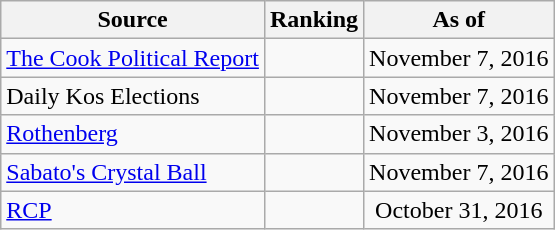<table class="wikitable" style="text-align:center">
<tr>
<th>Source</th>
<th>Ranking</th>
<th>As of</th>
</tr>
<tr>
<td align=left><a href='#'>The Cook Political Report</a></td>
<td></td>
<td>November 7, 2016</td>
</tr>
<tr>
<td align=left>Daily Kos Elections</td>
<td></td>
<td>November 7, 2016</td>
</tr>
<tr>
<td align=left><a href='#'>Rothenberg</a></td>
<td></td>
<td>November 3, 2016</td>
</tr>
<tr>
<td align=left><a href='#'>Sabato's Crystal Ball</a></td>
<td></td>
<td>November 7, 2016</td>
</tr>
<tr>
<td align="left"><a href='#'>RCP</a></td>
<td></td>
<td>October 31, 2016</td>
</tr>
</table>
